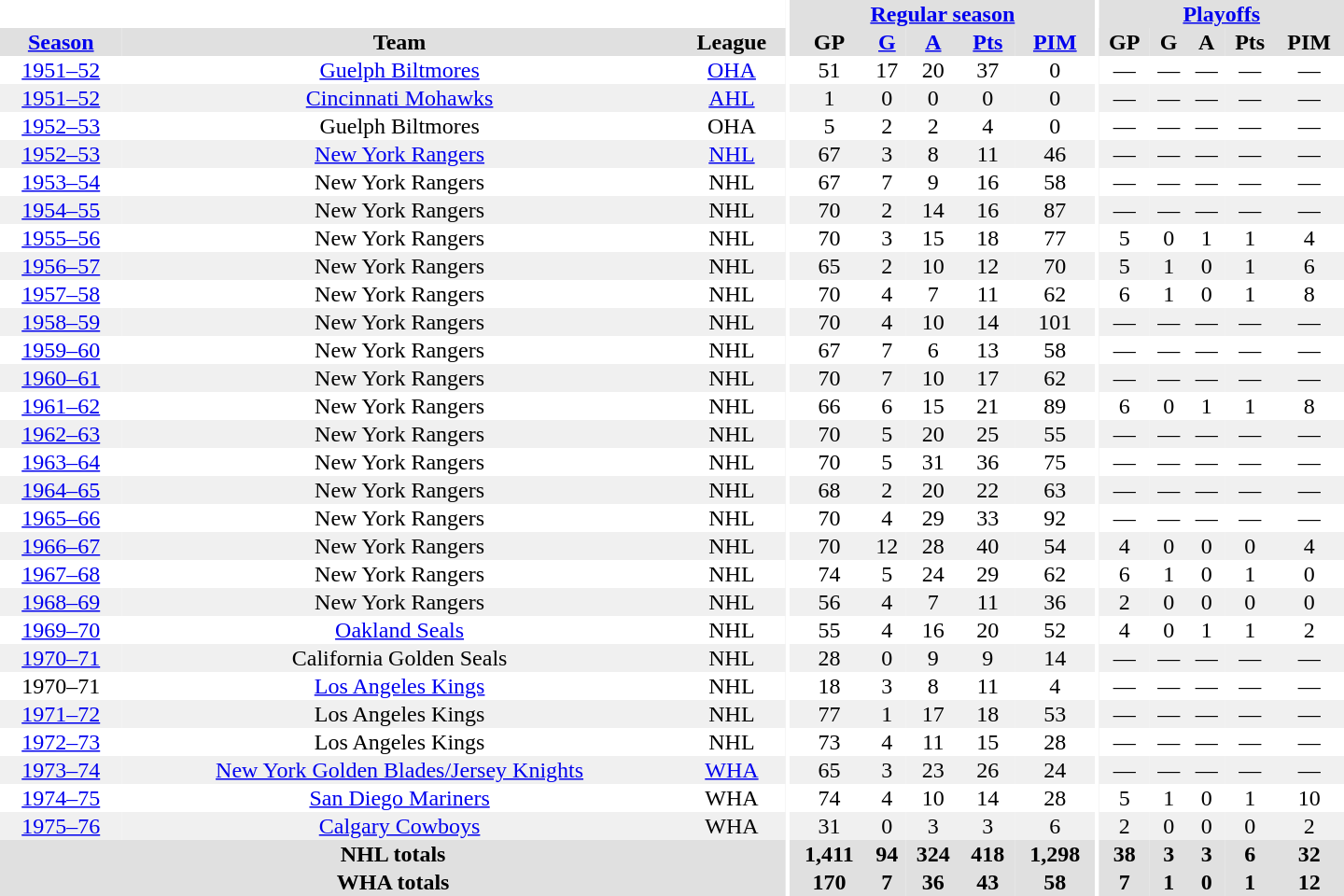<table border="0" cellpadding="1" cellspacing="0" style="text-align:center; width:60em">
<tr bgcolor="#e0e0e0">
<th colspan="3" bgcolor="#ffffff"></th>
<th rowspan="100" bgcolor="#ffffff"></th>
<th colspan="5"><a href='#'>Regular season</a></th>
<th rowspan="100" bgcolor="#ffffff"></th>
<th colspan="5"><a href='#'>Playoffs</a></th>
</tr>
<tr bgcolor="#e0e0e0">
<th><a href='#'>Season</a></th>
<th>Team</th>
<th>League</th>
<th>GP</th>
<th><a href='#'>G</a></th>
<th><a href='#'>A</a></th>
<th><a href='#'>Pts</a></th>
<th><a href='#'>PIM</a></th>
<th>GP</th>
<th>G</th>
<th>A</th>
<th>Pts</th>
<th>PIM</th>
</tr>
<tr>
<td><a href='#'>1951–52</a></td>
<td><a href='#'>Guelph Biltmores</a></td>
<td><a href='#'>OHA</a></td>
<td>51</td>
<td>17</td>
<td>20</td>
<td>37</td>
<td>0</td>
<td>—</td>
<td>—</td>
<td>—</td>
<td>—</td>
<td>—</td>
</tr>
<tr bgcolor="#f0f0f0">
<td><a href='#'>1951–52</a></td>
<td><a href='#'>Cincinnati Mohawks</a></td>
<td><a href='#'>AHL</a></td>
<td>1</td>
<td>0</td>
<td>0</td>
<td>0</td>
<td>0</td>
<td>—</td>
<td>—</td>
<td>—</td>
<td>—</td>
<td>—</td>
</tr>
<tr>
<td><a href='#'>1952–53</a></td>
<td>Guelph Biltmores</td>
<td>OHA</td>
<td>5</td>
<td>2</td>
<td>2</td>
<td>4</td>
<td>0</td>
<td>—</td>
<td>—</td>
<td>—</td>
<td>—</td>
<td>—</td>
</tr>
<tr bgcolor="#f0f0f0">
<td><a href='#'>1952–53</a></td>
<td><a href='#'>New York Rangers</a></td>
<td><a href='#'>NHL</a></td>
<td>67</td>
<td>3</td>
<td>8</td>
<td>11</td>
<td>46</td>
<td>—</td>
<td>—</td>
<td>—</td>
<td>—</td>
<td>—</td>
</tr>
<tr>
<td><a href='#'>1953–54</a></td>
<td>New York Rangers</td>
<td>NHL</td>
<td>67</td>
<td>7</td>
<td>9</td>
<td>16</td>
<td>58</td>
<td>—</td>
<td>—</td>
<td>—</td>
<td>—</td>
<td>—</td>
</tr>
<tr bgcolor="#f0f0f0">
<td><a href='#'>1954–55</a></td>
<td>New York Rangers</td>
<td>NHL</td>
<td>70</td>
<td>2</td>
<td>14</td>
<td>16</td>
<td>87</td>
<td>—</td>
<td>—</td>
<td>—</td>
<td>—</td>
<td>—</td>
</tr>
<tr>
<td><a href='#'>1955–56</a></td>
<td>New York Rangers</td>
<td>NHL</td>
<td>70</td>
<td>3</td>
<td>15</td>
<td>18</td>
<td>77</td>
<td>5</td>
<td>0</td>
<td>1</td>
<td>1</td>
<td>4</td>
</tr>
<tr bgcolor="#f0f0f0">
<td><a href='#'>1956–57</a></td>
<td>New York Rangers</td>
<td>NHL</td>
<td>65</td>
<td>2</td>
<td>10</td>
<td>12</td>
<td>70</td>
<td>5</td>
<td>1</td>
<td>0</td>
<td>1</td>
<td>6</td>
</tr>
<tr>
<td><a href='#'>1957–58</a></td>
<td>New York Rangers</td>
<td>NHL</td>
<td>70</td>
<td>4</td>
<td>7</td>
<td>11</td>
<td>62</td>
<td>6</td>
<td>1</td>
<td>0</td>
<td>1</td>
<td>8</td>
</tr>
<tr bgcolor="#f0f0f0">
<td><a href='#'>1958–59</a></td>
<td>New York Rangers</td>
<td>NHL</td>
<td>70</td>
<td>4</td>
<td>10</td>
<td>14</td>
<td>101</td>
<td>—</td>
<td>—</td>
<td>—</td>
<td>—</td>
<td>—</td>
</tr>
<tr>
<td><a href='#'>1959–60</a></td>
<td>New York Rangers</td>
<td>NHL</td>
<td>67</td>
<td>7</td>
<td>6</td>
<td>13</td>
<td>58</td>
<td>—</td>
<td>—</td>
<td>—</td>
<td>—</td>
<td>—</td>
</tr>
<tr bgcolor="#f0f0f0">
<td><a href='#'>1960–61</a></td>
<td>New York Rangers</td>
<td>NHL</td>
<td>70</td>
<td>7</td>
<td>10</td>
<td>17</td>
<td>62</td>
<td>—</td>
<td>—</td>
<td>—</td>
<td>—</td>
<td>—</td>
</tr>
<tr>
<td><a href='#'>1961–62</a></td>
<td>New York Rangers</td>
<td>NHL</td>
<td>66</td>
<td>6</td>
<td>15</td>
<td>21</td>
<td>89</td>
<td>6</td>
<td>0</td>
<td>1</td>
<td>1</td>
<td>8</td>
</tr>
<tr bgcolor="#f0f0f0">
<td><a href='#'>1962–63</a></td>
<td>New York Rangers</td>
<td>NHL</td>
<td>70</td>
<td>5</td>
<td>20</td>
<td>25</td>
<td>55</td>
<td>—</td>
<td>—</td>
<td>—</td>
<td>—</td>
<td>—</td>
</tr>
<tr>
<td><a href='#'>1963–64</a></td>
<td>New York Rangers</td>
<td>NHL</td>
<td>70</td>
<td>5</td>
<td>31</td>
<td>36</td>
<td>75</td>
<td>—</td>
<td>—</td>
<td>—</td>
<td>—</td>
<td>—</td>
</tr>
<tr bgcolor="#f0f0f0">
<td><a href='#'>1964–65</a></td>
<td>New York Rangers</td>
<td>NHL</td>
<td>68</td>
<td>2</td>
<td>20</td>
<td>22</td>
<td>63</td>
<td>—</td>
<td>—</td>
<td>—</td>
<td>—</td>
<td>—</td>
</tr>
<tr>
<td><a href='#'>1965–66</a></td>
<td>New York Rangers</td>
<td>NHL</td>
<td>70</td>
<td>4</td>
<td>29</td>
<td>33</td>
<td>92</td>
<td>—</td>
<td>—</td>
<td>—</td>
<td>—</td>
<td>—</td>
</tr>
<tr bgcolor="#f0f0f0">
<td><a href='#'>1966–67</a></td>
<td>New York Rangers</td>
<td>NHL</td>
<td>70</td>
<td>12</td>
<td>28</td>
<td>40</td>
<td>54</td>
<td>4</td>
<td>0</td>
<td>0</td>
<td>0</td>
<td>4</td>
</tr>
<tr>
<td><a href='#'>1967–68</a></td>
<td>New York Rangers</td>
<td>NHL</td>
<td>74</td>
<td>5</td>
<td>24</td>
<td>29</td>
<td>62</td>
<td>6</td>
<td>1</td>
<td>0</td>
<td>1</td>
<td>0</td>
</tr>
<tr bgcolor="#f0f0f0">
<td><a href='#'>1968–69</a></td>
<td>New York Rangers</td>
<td>NHL</td>
<td>56</td>
<td>4</td>
<td>7</td>
<td>11</td>
<td>36</td>
<td>2</td>
<td>0</td>
<td>0</td>
<td>0</td>
<td>0</td>
</tr>
<tr>
<td><a href='#'>1969–70</a></td>
<td><a href='#'>Oakland Seals</a></td>
<td>NHL</td>
<td>55</td>
<td>4</td>
<td>16</td>
<td>20</td>
<td>52</td>
<td>4</td>
<td>0</td>
<td>1</td>
<td>1</td>
<td>2</td>
</tr>
<tr bgcolor="#f0f0f0">
<td><a href='#'>1970–71</a></td>
<td>California Golden Seals</td>
<td>NHL</td>
<td>28</td>
<td>0</td>
<td>9</td>
<td>9</td>
<td>14</td>
<td>—</td>
<td>—</td>
<td>—</td>
<td>—</td>
<td>—</td>
</tr>
<tr>
<td>1970–71</td>
<td><a href='#'>Los Angeles Kings</a></td>
<td>NHL</td>
<td>18</td>
<td>3</td>
<td>8</td>
<td>11</td>
<td>4</td>
<td>—</td>
<td>—</td>
<td>—</td>
<td>—</td>
<td>—</td>
</tr>
<tr bgcolor="#f0f0f0">
<td><a href='#'>1971–72</a></td>
<td>Los Angeles Kings</td>
<td>NHL</td>
<td>77</td>
<td>1</td>
<td>17</td>
<td>18</td>
<td>53</td>
<td>—</td>
<td>—</td>
<td>—</td>
<td>—</td>
<td>—</td>
</tr>
<tr>
<td><a href='#'>1972–73</a></td>
<td>Los Angeles Kings</td>
<td>NHL</td>
<td>73</td>
<td>4</td>
<td>11</td>
<td>15</td>
<td>28</td>
<td>—</td>
<td>—</td>
<td>—</td>
<td>—</td>
<td>—</td>
</tr>
<tr bgcolor="#f0f0f0">
<td><a href='#'>1973–74</a></td>
<td><a href='#'>New York Golden Blades/Jersey Knights</a></td>
<td><a href='#'>WHA</a></td>
<td>65</td>
<td>3</td>
<td>23</td>
<td>26</td>
<td>24</td>
<td>—</td>
<td>—</td>
<td>—</td>
<td>—</td>
<td>—</td>
</tr>
<tr>
<td><a href='#'>1974–75</a></td>
<td><a href='#'>San Diego Mariners</a></td>
<td>WHA</td>
<td>74</td>
<td>4</td>
<td>10</td>
<td>14</td>
<td>28</td>
<td>5</td>
<td>1</td>
<td>0</td>
<td>1</td>
<td>10</td>
</tr>
<tr bgcolor="#f0f0f0">
<td><a href='#'>1975–76</a></td>
<td><a href='#'>Calgary Cowboys</a></td>
<td>WHA</td>
<td>31</td>
<td>0</td>
<td>3</td>
<td>3</td>
<td>6</td>
<td>2</td>
<td>0</td>
<td>0</td>
<td>0</td>
<td>2</td>
</tr>
<tr bgcolor="#e0e0e0">
<th colspan="3">NHL totals</th>
<th>1,411</th>
<th>94</th>
<th>324</th>
<th>418</th>
<th>1,298</th>
<th>38</th>
<th>3</th>
<th>3</th>
<th>6</th>
<th>32</th>
</tr>
<tr bgcolor="#e0e0e0">
<th colspan="3">WHA totals</th>
<th>170</th>
<th>7</th>
<th>36</th>
<th>43</th>
<th>58</th>
<th>7</th>
<th>1</th>
<th>0</th>
<th>1</th>
<th>12</th>
</tr>
</table>
